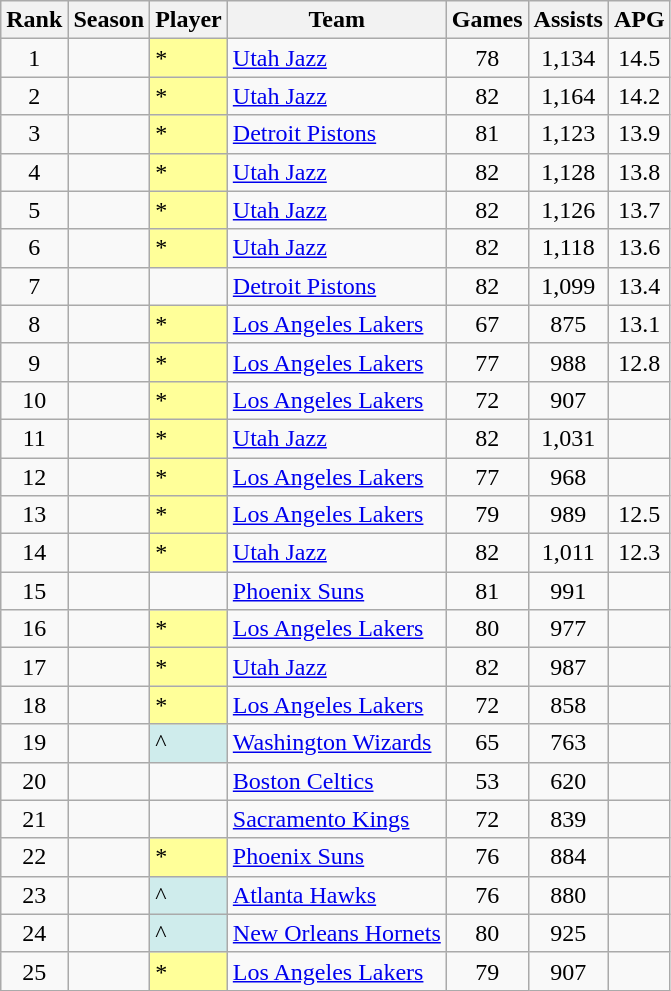<table class="wikitable sortable">
<tr>
<th>Rank</th>
<th>Season</th>
<th>Player</th>
<th>Team</th>
<th>Games</th>
<th>Assists</th>
<th>APG</th>
</tr>
<tr>
<td align=center>1</td>
<td align=center></td>
<td bgcolor="FFFF99">*</td>
<td><a href='#'>Utah Jazz</a></td>
<td align=center>78</td>
<td align=center>1,134</td>
<td align=center>14.5</td>
</tr>
<tr>
<td align=center>2</td>
<td align=center></td>
<td bgcolor="FFFF99">*</td>
<td><a href='#'>Utah Jazz</a></td>
<td align=center>82</td>
<td align=center>1,164</td>
<td align=center>14.2</td>
</tr>
<tr>
<td align=center>3</td>
<td align=center></td>
<td bgcolor="FFFF99">*</td>
<td><a href='#'>Detroit Pistons</a></td>
<td align=center>81</td>
<td align=center>1,123</td>
<td align=center>13.9</td>
</tr>
<tr>
<td align=center>4</td>
<td align=center></td>
<td bgcolor="FFFF99">*</td>
<td><a href='#'>Utah Jazz</a></td>
<td align=center>82</td>
<td align=center>1,128</td>
<td align=center>13.8</td>
</tr>
<tr>
<td align=center>5</td>
<td align=center></td>
<td bgcolor="FFFF99">*</td>
<td><a href='#'>Utah Jazz</a></td>
<td align=center>82</td>
<td align=center>1,126</td>
<td align=center>13.7</td>
</tr>
<tr>
<td align=center>6</td>
<td align=center></td>
<td bgcolor="FFFF99">*</td>
<td><a href='#'>Utah Jazz</a></td>
<td align=center>82</td>
<td align=center>1,118</td>
<td align=center>13.6</td>
</tr>
<tr>
<td align=center>7</td>
<td align=center></td>
<td></td>
<td><a href='#'>Detroit Pistons</a></td>
<td align=center>82</td>
<td align=center>1,099</td>
<td align=center>13.4</td>
</tr>
<tr>
<td align=center>8</td>
<td align=center></td>
<td bgcolor="FFFF99">*</td>
<td><a href='#'>Los Angeles Lakers</a></td>
<td align=center>67</td>
<td align=center>875</td>
<td align=center>13.1</td>
</tr>
<tr>
<td align=center>9</td>
<td align=center></td>
<td bgcolor="FFFF99">*</td>
<td><a href='#'>Los Angeles Lakers</a></td>
<td align=center>77</td>
<td align=center>988</td>
<td align=center>12.8</td>
</tr>
<tr>
<td align=center>10</td>
<td align=center></td>
<td bgcolor="FFFF99">*</td>
<td><a href='#'>Los Angeles Lakers</a></td>
<td align=center>72</td>
<td align=center>907</td>
<td align=center></td>
</tr>
<tr>
<td align=center>11</td>
<td align=center></td>
<td bgcolor="FFFF99">*</td>
<td><a href='#'>Utah Jazz</a></td>
<td align=center>82</td>
<td align=center>1,031</td>
<td align=center></td>
</tr>
<tr>
<td align=center>12</td>
<td align=center></td>
<td bgcolor="FFFF99">*</td>
<td><a href='#'>Los Angeles Lakers</a></td>
<td align=center>77</td>
<td align=center>968</td>
<td align=center></td>
</tr>
<tr>
<td align=center>13</td>
<td align=center></td>
<td bgcolor="FFFF99">*</td>
<td><a href='#'>Los Angeles Lakers</a></td>
<td align=center>79</td>
<td align=center>989</td>
<td align=center>12.5</td>
</tr>
<tr>
<td align=center>14</td>
<td align=center></td>
<td bgcolor="FFFF99">*</td>
<td><a href='#'>Utah Jazz</a></td>
<td align=center>82</td>
<td align=center>1,011</td>
<td align=center>12.3</td>
</tr>
<tr>
<td align=center>15</td>
<td align=center></td>
<td></td>
<td><a href='#'>Phoenix Suns</a></td>
<td align=center>81</td>
<td align=center>991</td>
<td align=center></td>
</tr>
<tr>
<td align=center>16</td>
<td align=center></td>
<td bgcolor="FFFF99">*</td>
<td><a href='#'>Los Angeles Lakers</a></td>
<td align=center>80</td>
<td align=center>977</td>
<td align=center></td>
</tr>
<tr>
<td align=center>17</td>
<td align=center></td>
<td bgcolor="FFFF99">*</td>
<td><a href='#'>Utah Jazz</a></td>
<td align=center>82</td>
<td align=center>987</td>
<td align=center></td>
</tr>
<tr>
<td align=center>18</td>
<td align=center></td>
<td bgcolor="FFFF99">*</td>
<td><a href='#'>Los Angeles Lakers</a></td>
<td align=center>72</td>
<td align=center>858</td>
<td align=center></td>
</tr>
<tr>
<td align=center>19</td>
<td align=center></td>
<td bgcolor="CFECEC">^</td>
<td><a href='#'>Washington Wizards</a></td>
<td align=center>65</td>
<td align=center>763</td>
<td align=center></td>
</tr>
<tr>
<td align=center>20</td>
<td align=center></td>
<td></td>
<td><a href='#'>Boston Celtics</a></td>
<td align=center>53</td>
<td align=center>620</td>
<td align=center></td>
</tr>
<tr>
<td align=center>21</td>
<td align=center></td>
<td></td>
<td><a href='#'>Sacramento Kings</a></td>
<td align=center>72</td>
<td align=center>839</td>
<td align=center></td>
</tr>
<tr>
<td align=center>22</td>
<td align=center></td>
<td bgcolor="FFFF99">*</td>
<td><a href='#'>Phoenix Suns</a></td>
<td align=center>76</td>
<td align=center>884</td>
<td align=center></td>
</tr>
<tr>
<td align=center>23</td>
<td align=center></td>
<td bgcolor="CFECEC">^</td>
<td><a href='#'>Atlanta Hawks</a></td>
<td align=center>76</td>
<td align=center>880</td>
<td align=center></td>
</tr>
<tr>
<td align=center>24</td>
<td align=center></td>
<td bgcolor="CFECEC">^</td>
<td><a href='#'>New Orleans Hornets</a></td>
<td align=center>80</td>
<td align=center>925</td>
<td align=center></td>
</tr>
<tr>
<td align=center>25</td>
<td align=center></td>
<td bgcolor="FFFF99">*</td>
<td><a href='#'>Los Angeles Lakers</a></td>
<td align=center>79</td>
<td align=center>907</td>
<td align=center></td>
</tr>
</table>
